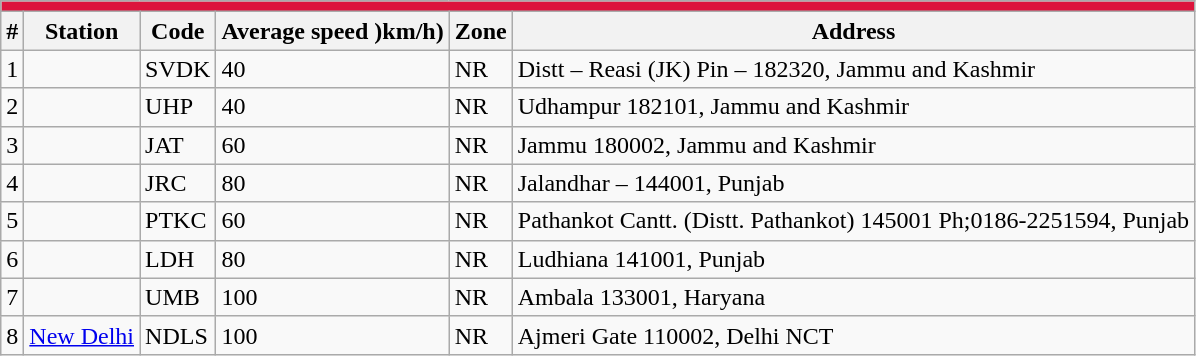<table class="wikitable">
<tr>
<th style="background:#DC143C;" colspan="6"><big></big></th>
</tr>
<tr>
<th><strong>#</strong></th>
<th><strong>Station</strong></th>
<th><strong>Code</strong></th>
<th><strong>Average speed )km/h)</strong></th>
<th><strong>Zone</strong></th>
<th><strong>Address</strong></th>
</tr>
<tr>
<td>1</td>
<td></td>
<td>SVDK</td>
<td>40</td>
<td>NR</td>
<td>Distt – Reasi (JK) Pin – 182320, Jammu and Kashmir</td>
</tr>
<tr>
<td>2</td>
<td></td>
<td>UHP</td>
<td>40</td>
<td>NR</td>
<td>Udhampur 182101, Jammu and Kashmir</td>
</tr>
<tr>
<td>3</td>
<td></td>
<td>JAT</td>
<td>60</td>
<td>NR</td>
<td>Jammu 180002, Jammu and Kashmir</td>
</tr>
<tr>
<td>4</td>
<td></td>
<td>JRC</td>
<td>80</td>
<td>NR</td>
<td>Jalandhar – 144001, Punjab</td>
</tr>
<tr>
<td>5</td>
<td></td>
<td>PTKC</td>
<td>60</td>
<td>NR</td>
<td>Pathankot Cantt. (Distt. Pathankot) 145001 Ph;0186-2251594, Punjab</td>
</tr>
<tr>
<td>6</td>
<td></td>
<td>LDH</td>
<td>80</td>
<td>NR</td>
<td>Ludhiana 141001, Punjab</td>
</tr>
<tr>
<td>7</td>
<td></td>
<td>UMB</td>
<td>100</td>
<td>NR</td>
<td>Ambala 133001, Haryana</td>
</tr>
<tr>
<td>8</td>
<td><a href='#'>New Delhi</a></td>
<td>NDLS</td>
<td>100</td>
<td>NR</td>
<td>Ajmeri Gate 110002, Delhi NCT</td>
</tr>
</table>
